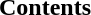<table id="toc"  style="margin: 0 auto; text-align:center;">
<tr>
<td style="padding-left: 1em; padding-right: 1em;"><strong>Contents</strong><br></td>
</tr>
</table>
